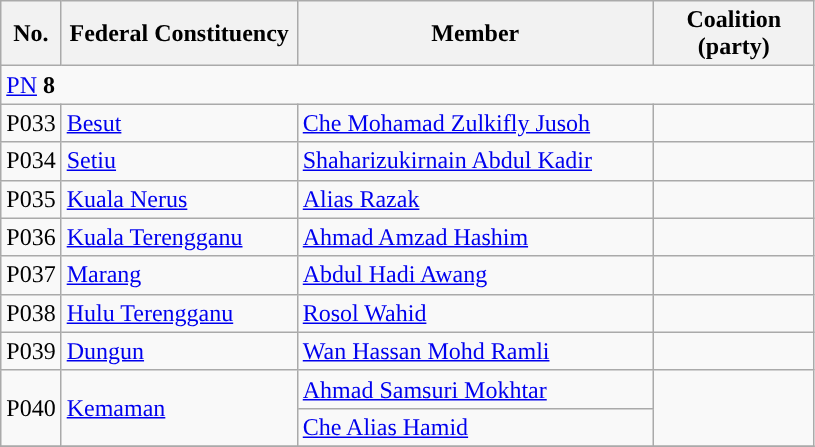<table class="wikitable sortable">
<tr>
<th style="width:30px;">No.</th>
<th style="width:150px;">Federal Constituency</th>
<th style="width:230px;">Member</th>
<th style="width:100px;">Coalition (party)</th>
</tr>
<tr>
<td colspan="4"><a href='#'>PN</a> <strong>8</strong></td>
</tr>
<tr>
<td>P033</td>
<td><a href='#'>Besut</a></td>
<td><a href='#'>Che Mohamad Zulkifly Jusoh</a></td>
<td></td>
</tr>
<tr>
<td>P034</td>
<td><a href='#'>Setiu</a></td>
<td><a href='#'>Shaharizukirnain Abdul Kadir</a></td>
<td></td>
</tr>
<tr>
<td>P035</td>
<td><a href='#'>Kuala Nerus</a></td>
<td><a href='#'>Alias Razak</a></td>
<td></td>
</tr>
<tr>
<td>P036</td>
<td><a href='#'>Kuala Terengganu</a></td>
<td><a href='#'>Ahmad Amzad Hashim</a> <br></td>
<td></td>
</tr>
<tr>
<td>P037</td>
<td><a href='#'>Marang</a></td>
<td><a href='#'>Abdul Hadi Awang</a></td>
<td></td>
</tr>
<tr>
<td>P038</td>
<td><a href='#'>Hulu Terengganu</a></td>
<td><a href='#'>Rosol Wahid</a></td>
<td></td>
</tr>
<tr>
<td>P039</td>
<td><a href='#'>Dungun</a></td>
<td><a href='#'>Wan Hassan Mohd Ramli</a></td>
<td></td>
</tr>
<tr>
<td rowspan=2>P040</td>
<td rowspan=2><a href='#'>Kemaman</a></td>
<td><a href='#'>Ahmad Samsuri Mokhtar</a> </td>
<td rowspan="2"></td>
</tr>
<tr>
<td><a href='#'>Che Alias Hamid</a> </td>
</tr>
<tr>
</tr>
</table>
